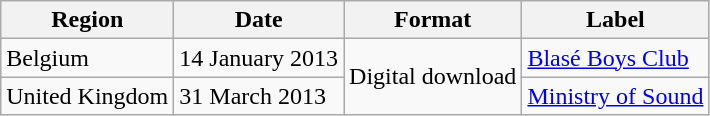<table class=wikitable>
<tr>
<th>Region</th>
<th>Date</th>
<th>Format</th>
<th>Label</th>
</tr>
<tr>
<td>Belgium</td>
<td>14 January 2013</td>
<td rowspan="2">Digital download</td>
<td><a href='#'>Blasé Boys Club</a></td>
</tr>
<tr>
<td>United Kingdom</td>
<td>31 March 2013</td>
<td><a href='#'>Ministry of Sound</a></td>
</tr>
</table>
